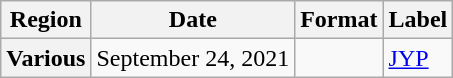<table class="wikitable plainrowheaders">
<tr>
<th scope="col">Region</th>
<th scope="col">Date</th>
<th scope="col">Format</th>
<th scope="col">Label</th>
</tr>
<tr>
<th scope="row">Various</th>
<td>September 24, 2021</td>
<td></td>
<td><a href='#'>JYP</a></td>
</tr>
</table>
